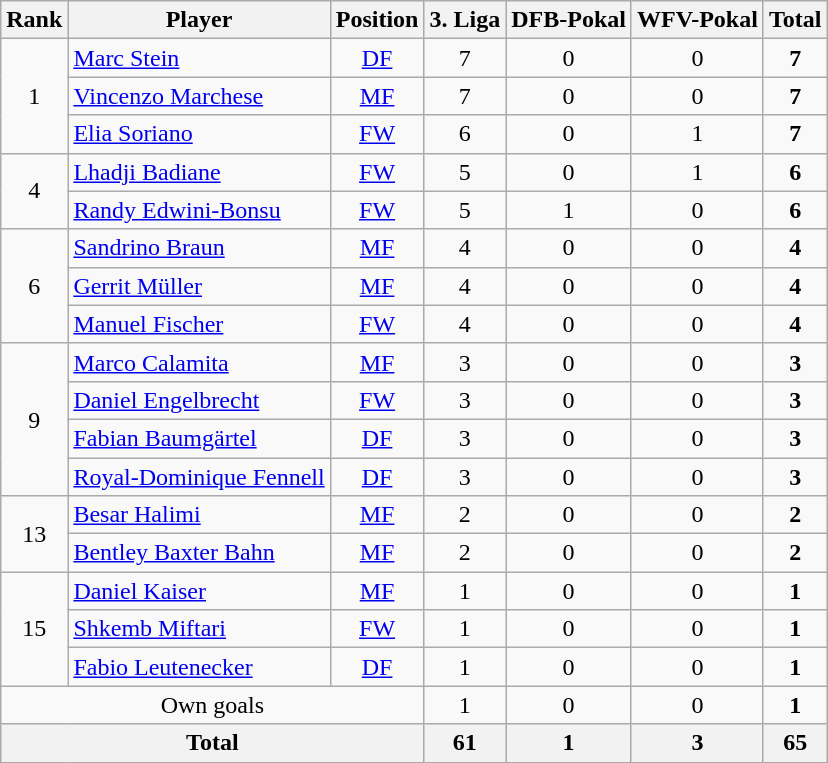<table class="wikitable">
<tr>
<th>Rank</th>
<th>Player</th>
<th>Position</th>
<th>3. Liga</th>
<th>DFB-Pokal</th>
<th>WFV-Pokal</th>
<th>Total</th>
</tr>
<tr>
<td align="center" rowspan="3">1</td>
<td> <a href='#'>Marc Stein</a></td>
<td align="center"><a href='#'>DF</a></td>
<td align="center">7</td>
<td align="center">0</td>
<td align="center">0</td>
<td align="center"><strong>7</strong></td>
</tr>
<tr>
<td> <a href='#'>Vincenzo Marchese</a></td>
<td align="center"><a href='#'>MF</a></td>
<td align="center">7</td>
<td align="center">0</td>
<td align="center">0</td>
<td align="center"><strong>7</strong></td>
</tr>
<tr>
<td> <a href='#'>Elia Soriano</a></td>
<td align="center"><a href='#'>FW</a></td>
<td align="center">6</td>
<td align="center">0</td>
<td align="center">1</td>
<td align="center"><strong>7</strong></td>
</tr>
<tr>
<td align="center" rowspan="2">4</td>
<td> <a href='#'>Lhadji Badiane</a></td>
<td align="center"><a href='#'>FW</a></td>
<td align="center">5</td>
<td align="center">0</td>
<td align="center">1</td>
<td align="center"><strong>6</strong></td>
</tr>
<tr>
<td> <a href='#'>Randy Edwini-Bonsu</a></td>
<td align="center"><a href='#'>FW</a></td>
<td align="center">5</td>
<td align="center">1</td>
<td align="center">0</td>
<td align="center"><strong>6</strong></td>
</tr>
<tr>
<td align="center" rowspan="3">6</td>
<td> <a href='#'>Sandrino Braun</a></td>
<td align="center"><a href='#'>MF</a></td>
<td align="center">4</td>
<td align="center">0</td>
<td align="center">0</td>
<td align="center"><strong>4</strong></td>
</tr>
<tr>
<td> <a href='#'>Gerrit Müller</a></td>
<td align="center"><a href='#'>MF</a></td>
<td align="center">4</td>
<td align="center">0</td>
<td align="center">0</td>
<td align="center"><strong>4</strong></td>
</tr>
<tr>
<td> <a href='#'>Manuel Fischer</a></td>
<td align="center"><a href='#'>FW</a></td>
<td align="center">4</td>
<td align="center">0</td>
<td align="center">0</td>
<td align="center"><strong>4</strong></td>
</tr>
<tr>
<td align="center" rowspan="4">9</td>
<td> <a href='#'>Marco Calamita</a></td>
<td align="center"><a href='#'>MF</a></td>
<td align="center">3</td>
<td align="center">0</td>
<td align="center">0</td>
<td align="center"><strong>3</strong></td>
</tr>
<tr>
<td> <a href='#'>Daniel Engelbrecht</a></td>
<td align="center"><a href='#'>FW</a></td>
<td align="center">3</td>
<td align="center">0</td>
<td align="center">0</td>
<td align="center"><strong>3</strong></td>
</tr>
<tr>
<td> <a href='#'>Fabian Baumgärtel</a></td>
<td align="center"><a href='#'>DF</a></td>
<td align="center">3</td>
<td align="center">0</td>
<td align="center">0</td>
<td align="center"><strong>3</strong></td>
</tr>
<tr>
<td> <a href='#'>Royal-Dominique Fennell</a></td>
<td align="center"><a href='#'>DF</a></td>
<td align="center">3</td>
<td align="center">0</td>
<td align="center">0</td>
<td align="center"><strong>3</strong></td>
</tr>
<tr>
<td align="center" rowspan="2">13</td>
<td> <a href='#'>Besar Halimi</a></td>
<td align="center"><a href='#'>MF</a></td>
<td align="center">2</td>
<td align="center">0</td>
<td align="center">0</td>
<td align="center"><strong>2</strong></td>
</tr>
<tr>
<td> <a href='#'>Bentley Baxter Bahn</a></td>
<td align="center"><a href='#'>MF</a></td>
<td align="center">2</td>
<td align="center">0</td>
<td align="center">0</td>
<td align="center"><strong>2</strong></td>
</tr>
<tr>
<td align="center" rowspan="3">15</td>
<td> <a href='#'>Daniel Kaiser</a></td>
<td align="center"><a href='#'>MF</a></td>
<td align="center">1</td>
<td align="center">0</td>
<td align="center">0</td>
<td align="center"><strong>1</strong></td>
</tr>
<tr>
<td> <a href='#'>Shkemb Miftari</a></td>
<td align="center"><a href='#'>FW</a></td>
<td align="center">1</td>
<td align="center">0</td>
<td align="center">0</td>
<td align="center"><strong>1</strong></td>
</tr>
<tr>
<td> <a href='#'>Fabio Leutenecker</a></td>
<td align="center"><a href='#'>DF</a></td>
<td align="center">1</td>
<td align="center">0</td>
<td align="center">0</td>
<td align="center"><strong>1</strong></td>
</tr>
<tr>
<td align="center" colspan="3">Own goals</td>
<td align="center">1</td>
<td align="center">0</td>
<td align="center">0</td>
<td align="center"><strong>1</strong></td>
</tr>
<tr>
<th colspan="3">Total</th>
<th>61</th>
<th>1</th>
<th>3</th>
<th>65</th>
</tr>
</table>
